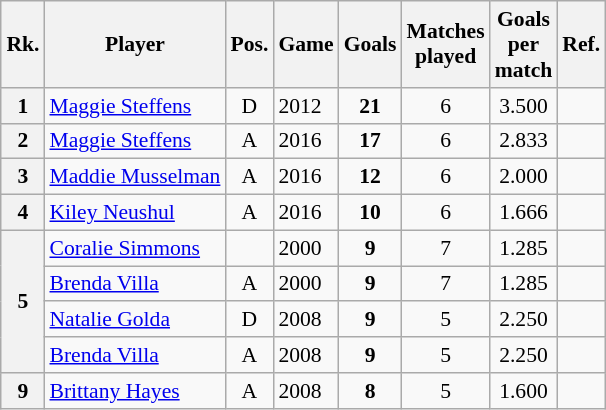<table class="wikitable sortable" style="text-align: center; font-size: 90%; margin-left: 1em;">
<tr>
<th>Rk.</th>
<th>Player</th>
<th>Pos.</th>
<th>Game</th>
<th>Goals</th>
<th>Matches<br>played</th>
<th>Goals<br>per<br>match</th>
<th>Ref.</th>
</tr>
<tr>
<th>1</th>
<td style="text-align: left;"><a href='#'>Maggie Steffens</a></td>
<td>D</td>
<td style="text-align: left;">2012 </td>
<td><strong>21</strong></td>
<td>6</td>
<td>3.500</td>
<td style="text-align: left;"></td>
</tr>
<tr>
<th>2</th>
<td style="text-align: left;"><a href='#'>Maggie Steffens</a></td>
<td>A</td>
<td style="text-align: left;">2016 </td>
<td><strong>17</strong></td>
<td>6</td>
<td>2.833</td>
<td style="text-align: left;"></td>
</tr>
<tr>
<th>3</th>
<td style="text-align: left;"><a href='#'>Maddie Musselman</a></td>
<td>A</td>
<td style="text-align: left;">2016 </td>
<td><strong>12</strong></td>
<td>6</td>
<td>2.000</td>
<td style="text-align: left;"></td>
</tr>
<tr>
<th>4</th>
<td style="text-align: left;"><a href='#'>Kiley Neushul</a></td>
<td>A</td>
<td style="text-align: left;">2016 </td>
<td><strong>10</strong></td>
<td>6</td>
<td>1.666</td>
<td style="text-align: left;"></td>
</tr>
<tr>
<th rowspan="4">5</th>
<td style="text-align: left;"><a href='#'>Coralie Simmons</a></td>
<td></td>
<td style="text-align: left;">2000 </td>
<td><strong>9</strong></td>
<td>7</td>
<td>1.285</td>
<td style="text-align: left;"></td>
</tr>
<tr>
<td style="text-align: left;"><a href='#'>Brenda Villa</a></td>
<td>A</td>
<td style="text-align: left;">2000 </td>
<td><strong>9</strong></td>
<td>7</td>
<td>1.285</td>
<td style="text-align: left;"></td>
</tr>
<tr>
<td style="text-align: left;"><a href='#'>Natalie Golda</a></td>
<td>D</td>
<td style="text-align: left;">2008 </td>
<td><strong>9</strong></td>
<td>5</td>
<td>2.250</td>
<td style="text-align: left;"></td>
</tr>
<tr>
<td style="text-align: left;"><a href='#'>Brenda Villa</a></td>
<td>A</td>
<td style="text-align: left;">2008 </td>
<td><strong>9</strong></td>
<td>5</td>
<td>2.250</td>
<td style="text-align: left;"></td>
</tr>
<tr>
<th>9</th>
<td style="text-align: left;"><a href='#'>Brittany Hayes</a></td>
<td>A</td>
<td style="text-align: left;">2008 </td>
<td><strong>8</strong></td>
<td>5</td>
<td>1.600</td>
<td style="text-align: left;"></td>
</tr>
</table>
